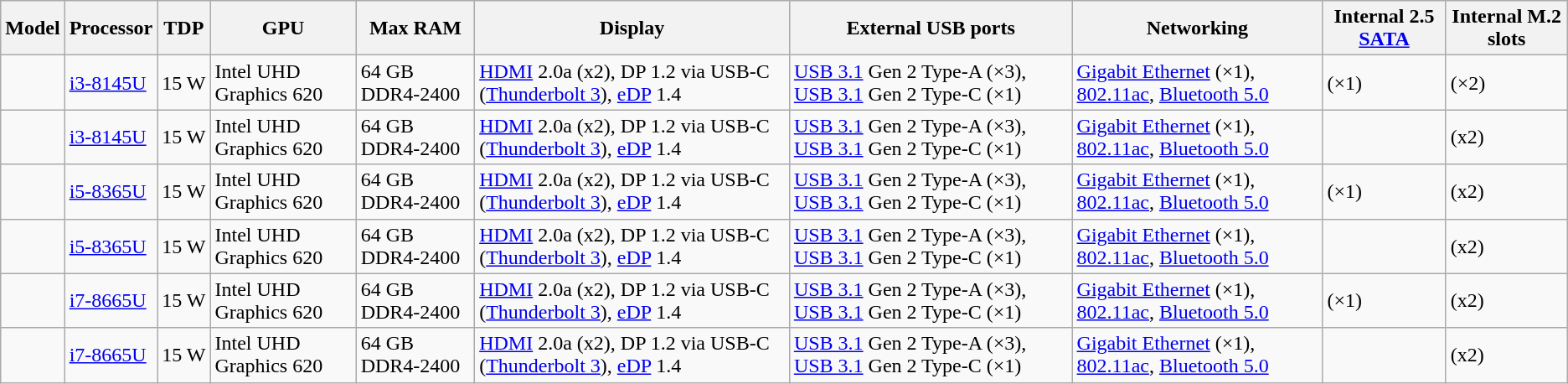<table class="wikitable">
<tr>
<th>Model</th>
<th>Processor</th>
<th>TDP</th>
<th>GPU</th>
<th>Max RAM</th>
<th>Display</th>
<th>External USB ports</th>
<th>Networking</th>
<th>Internal 2.5 <a href='#'>SATA</a></th>
<th>Internal M.2 slots</th>
</tr>
<tr>
<td></td>
<td><a href='#'>i3-8145U</a></td>
<td>15 W</td>
<td>Intel UHD Graphics 620</td>
<td>64 GB DDR4-2400</td>
<td><a href='#'>HDMI</a> 2.0a (x2), DP 1.2 via USB-C (<a href='#'>Thunderbolt 3</a>), <a href='#'>eDP</a> 1.4</td>
<td><a href='#'>USB 3.1</a> Gen 2 Type-A (×3), <a href='#'>USB 3.1</a> Gen 2 Type-C (×1)</td>
<td><a href='#'>Gigabit Ethernet</a> (×1), <a href='#'>802.11ac</a>, <a href='#'>Bluetooth 5.0</a></td>
<td> (×1)</td>
<td> (×2)</td>
</tr>
<tr>
<td></td>
<td><a href='#'>i3-8145U</a></td>
<td>15 W</td>
<td>Intel UHD Graphics 620</td>
<td>64 GB DDR4-2400</td>
<td><a href='#'>HDMI</a> 2.0a (x2), DP 1.2 via USB-C (<a href='#'>Thunderbolt 3</a>), <a href='#'>eDP</a> 1.4</td>
<td><a href='#'>USB 3.1</a> Gen 2 Type-A (×3), <a href='#'>USB 3.1</a> Gen 2 Type-C (×1)</td>
<td><a href='#'>Gigabit Ethernet</a> (×1), <a href='#'>802.11ac</a>, <a href='#'>Bluetooth 5.0</a></td>
<td></td>
<td> (x2)</td>
</tr>
<tr>
<td></td>
<td><a href='#'>i5-8365U</a></td>
<td>15 W</td>
<td>Intel UHD Graphics 620</td>
<td>64 GB DDR4-2400</td>
<td><a href='#'>HDMI</a> 2.0a (x2), DP 1.2 via USB-C (<a href='#'>Thunderbolt 3</a>), <a href='#'>eDP</a> 1.4</td>
<td><a href='#'>USB 3.1</a> Gen 2 Type-A (×3), <a href='#'>USB 3.1</a> Gen 2 Type-C (×1)</td>
<td><a href='#'>Gigabit Ethernet</a> (×1), <a href='#'>802.11ac</a>, <a href='#'>Bluetooth 5.0</a></td>
<td> (×1)</td>
<td> (x2)</td>
</tr>
<tr>
<td></td>
<td><a href='#'>i5-8365U</a></td>
<td>15 W</td>
<td>Intel UHD Graphics 620</td>
<td>64 GB DDR4-2400</td>
<td><a href='#'>HDMI</a> 2.0a (x2), DP 1.2 via USB-C (<a href='#'>Thunderbolt 3</a>), <a href='#'>eDP</a> 1.4</td>
<td><a href='#'>USB 3.1</a> Gen 2 Type-A (×3), <a href='#'>USB 3.1</a> Gen 2 Type-C (×1)</td>
<td><a href='#'>Gigabit Ethernet</a> (×1), <a href='#'>802.11ac</a>, <a href='#'>Bluetooth 5.0</a></td>
<td></td>
<td> (x2)</td>
</tr>
<tr>
<td></td>
<td><a href='#'>i7-8665U</a></td>
<td>15 W</td>
<td>Intel UHD Graphics 620</td>
<td>64 GB DDR4-2400</td>
<td><a href='#'>HDMI</a> 2.0a (x2), DP 1.2 via USB-C (<a href='#'>Thunderbolt 3</a>), <a href='#'>eDP</a> 1.4</td>
<td><a href='#'>USB 3.1</a> Gen 2 Type-A (×3), <a href='#'>USB 3.1</a> Gen 2 Type-C (×1)</td>
<td><a href='#'>Gigabit Ethernet</a> (×1), <a href='#'>802.11ac</a>, <a href='#'>Bluetooth 5.0</a></td>
<td> (×1)</td>
<td> (x2)</td>
</tr>
<tr>
<td></td>
<td><a href='#'>i7-8665U</a></td>
<td>15 W</td>
<td>Intel UHD Graphics 620</td>
<td>64 GB DDR4-2400</td>
<td><a href='#'>HDMI</a> 2.0a (x2), DP 1.2 via USB-C (<a href='#'>Thunderbolt 3</a>), <a href='#'>eDP</a> 1.4</td>
<td><a href='#'>USB 3.1</a> Gen 2 Type-A (×3), <a href='#'>USB 3.1</a> Gen 2 Type-C (×1)</td>
<td><a href='#'>Gigabit Ethernet</a> (×1), <a href='#'>802.11ac</a>, <a href='#'>Bluetooth 5.0</a></td>
<td></td>
<td> (x2)</td>
</tr>
</table>
